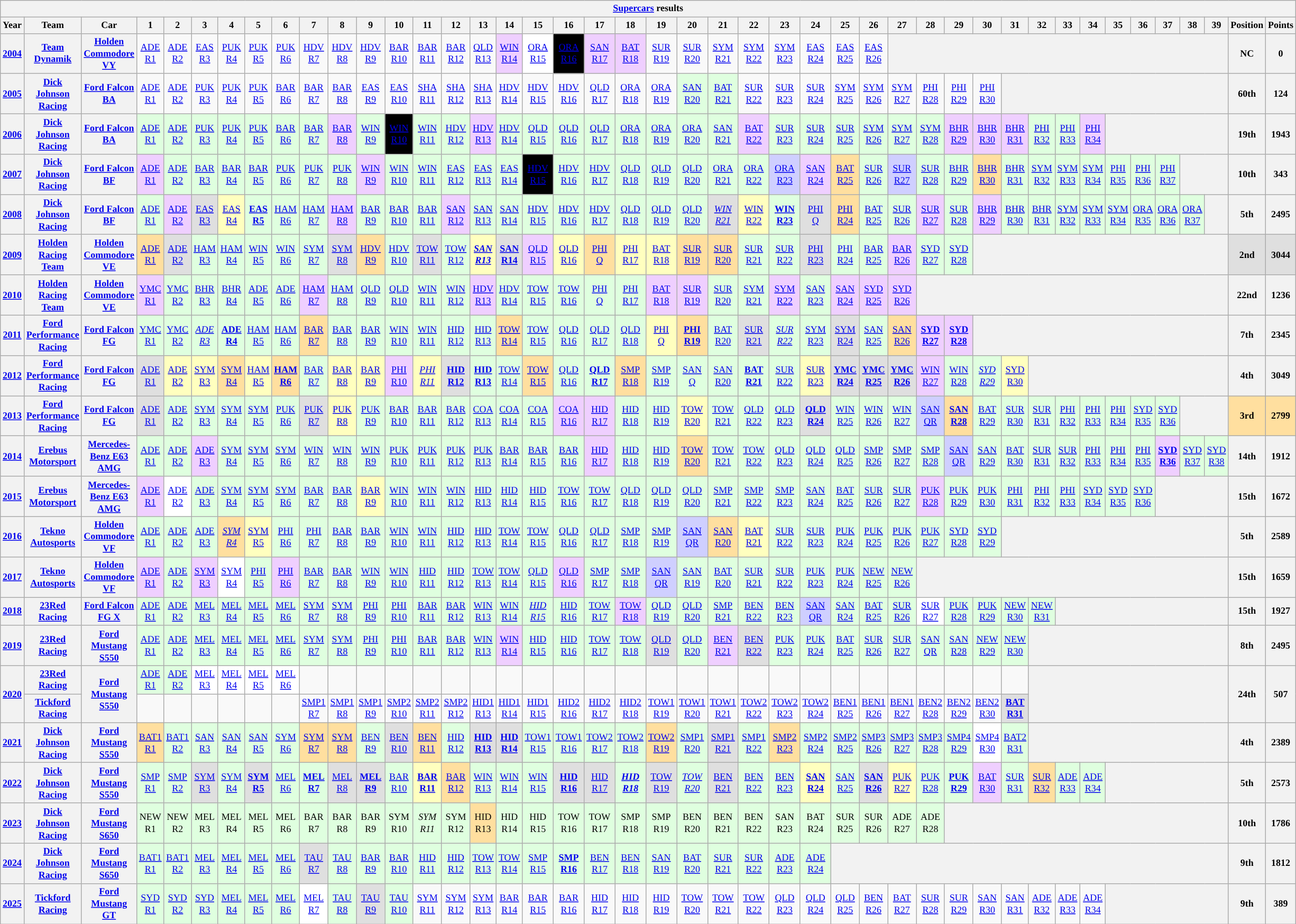<table class="wikitable" style="text-align:center; font-size:75%">
<tr>
<th colspan=45><a href='#'>Supercars</a> results</th>
</tr>
<tr>
<th>Year</th>
<th>Team</th>
<th>Car</th>
<th>1</th>
<th>2</th>
<th>3</th>
<th>4</th>
<th>5</th>
<th>6</th>
<th>7</th>
<th>8</th>
<th>9</th>
<th>10</th>
<th>11</th>
<th>12</th>
<th>13</th>
<th>14</th>
<th>15</th>
<th>16</th>
<th>17</th>
<th>18</th>
<th>19</th>
<th>20</th>
<th>21</th>
<th>22</th>
<th>23</th>
<th>24</th>
<th>25</th>
<th>26</th>
<th>27</th>
<th>28</th>
<th>29</th>
<th>30</th>
<th>31</th>
<th>32</th>
<th>33</th>
<th>34</th>
<th>35</th>
<th>36</th>
<th>37</th>
<th>38</th>
<th>39</th>
<th>Position</th>
<th>Points</th>
</tr>
<tr>
<th><a href='#'>2004</a></th>
<th><a href='#'>Team Dynamik</a></th>
<th><a href='#'>Holden Commodore VY</a></th>
<td><a href='#'>ADE<br>R1</a></td>
<td><a href='#'>ADE<br>R2</a></td>
<td><a href='#'>EAS<br>R3</a></td>
<td><a href='#'>PUK<br>R4</a></td>
<td><a href='#'>PUK<br>R5</a></td>
<td><a href='#'>PUK<br>R6</a></td>
<td><a href='#'>HDV<br>R7</a></td>
<td><a href='#'>HDV<br>R8</a></td>
<td><a href='#'>HDV<br>R9</a></td>
<td><a href='#'>BAR<br>R10</a></td>
<td><a href='#'>BAR<br>R11</a></td>
<td><a href='#'>BAR<br>R12</a></td>
<td><a href='#'>QLD<br>R13</a></td>
<td style=background:#EFCFFF><a href='#'>WIN<br>R14</a><br></td>
<td style=background:#ffffff><a href='#'>ORA<br>R15</a><br></td>
<td style="background:#000000; color:white"><a href='#'><span>ORA<br>R16</span></a><br></td>
<td style=background:#EFCFFF><a href='#'>SAN<br>R17</a><br></td>
<td style=background:#efcfff><a href='#'>BAT<br>R18</a><br></td>
<td><a href='#'>SUR<br>R19</a></td>
<td><a href='#'>SUR<br>R20</a></td>
<td><a href='#'>SYM<br>R21</a></td>
<td><a href='#'>SYM<br>R22</a></td>
<td><a href='#'>SYM<br>R23</a></td>
<td><a href='#'>EAS<br>R24</a></td>
<td><a href='#'>EAS<br>R25</a></td>
<td><a href='#'>EAS<br>R26</a></td>
<th colspan=13></th>
<th>NC</th>
<th>0</th>
</tr>
<tr>
<th><a href='#'>2005</a></th>
<th><a href='#'>Dick Johnson Racing</a></th>
<th><a href='#'>Ford Falcon BA</a></th>
<td><a href='#'>ADE<br>R1</a></td>
<td><a href='#'>ADE<br>R2</a></td>
<td><a href='#'>PUK<br>R3</a></td>
<td><a href='#'>PUK<br>R4</a></td>
<td><a href='#'>PUK<br>R5</a></td>
<td><a href='#'>BAR<br>R6</a></td>
<td><a href='#'>BAR<br>R7</a></td>
<td><a href='#'>BAR<br>R8</a></td>
<td><a href='#'>EAS<br>R9</a></td>
<td><a href='#'>EAS<br>R10</a></td>
<td><a href='#'>SHA<br>R11</a></td>
<td><a href='#'>SHA<br>R12</a></td>
<td><a href='#'>SHA<br>R13</a></td>
<td><a href='#'>HDV<br>R14</a></td>
<td><a href='#'>HDV<br>R15</a></td>
<td><a href='#'>HDV<br>R16</a></td>
<td><a href='#'>QLD<br>R17</a></td>
<td><a href='#'>ORA<br>R18</a></td>
<td><a href='#'>ORA<br>R19</a></td>
<td style=background:#dfffdf><a href='#'>SAN<br>R20</a><br></td>
<td style=background:#dfffdf><a href='#'>BAT<br>R21</a><br></td>
<td><a href='#'>SUR<br>R22</a></td>
<td><a href='#'>SUR<br>R23</a></td>
<td><a href='#'>SUR<br>R24</a></td>
<td><a href='#'>SYM<br>R25</a></td>
<td><a href='#'>SYM<br>R26</a></td>
<td><a href='#'>SYM<br>R27</a></td>
<td><a href='#'>PHI<br>R28</a></td>
<td><a href='#'>PHI<br>R29</a></td>
<td><a href='#'>PHI<br>R30</a></td>
<th colspan=9></th>
<th>60th</th>
<th>124</th>
</tr>
<tr>
<th><a href='#'>2006</a></th>
<th><a href='#'>Dick Johnson Racing</a></th>
<th><a href='#'>Ford Falcon BA</a></th>
<td style=background:#dfffdf><a href='#'>ADE<br>R1</a><br></td>
<td style=background:#dfffdf><a href='#'>ADE<br>R2</a><br></td>
<td style=background:#dfffdf><a href='#'>PUK<br>R3</a><br></td>
<td style=background:#dfffdf><a href='#'>PUK<br>R4</a><br></td>
<td style=background:#dfffdf><a href='#'>PUK<br>R5</a><br></td>
<td style=background:#dfffdf><a href='#'>BAR<br>R6</a><br></td>
<td style=background:#dfffdf><a href='#'>BAR<br>R7</a><br></td>
<td style=background:#efcfff><a href='#'>BAR<br>R8</a><br></td>
<td style=background:#dfffdf><a href='#'>WIN<br>R9</a><br></td>
<td style="background:#000000; color:white"><a href='#'><span>WIN<br>R10</span></a><br></td>
<td style=background:#dfffdf><a href='#'>WIN<br>R11</a><br></td>
<td style=background:#dfffdf><a href='#'>HDV<br>R12</a><br></td>
<td style=background:#efcfff><a href='#'>HDV<br>R13</a><br></td>
<td style=background:#dfffdf><a href='#'>HDV<br>R14</a><br></td>
<td style=background:#dfffdf><a href='#'>QLD<br>R15</a><br></td>
<td style=background:#dfffdf><a href='#'>QLD<br>R16</a><br></td>
<td style=background:#dfffdf><a href='#'>QLD<br>R17</a><br></td>
<td style=background:#dfffdf><a href='#'>ORA<br>R18</a><br></td>
<td style=background:#dfffdf><a href='#'>ORA<br>R19</a><br></td>
<td style=background:#dfffdf><a href='#'>ORA<br>R20</a><br></td>
<td style=background:#dfffdf><a href='#'>SAN<br>R21</a><br></td>
<td style=background:#efcfff><a href='#'>BAT<br>R22</a><br></td>
<td style=background:#dfffdf><a href='#'>SUR<br>R23</a><br></td>
<td style=background:#dfffdf><a href='#'>SUR<br>R24</a><br></td>
<td style=background:#dfffdf><a href='#'>SUR<br>R25</a><br></td>
<td style=background:#dfffdf><a href='#'>SYM<br>R26</a><br></td>
<td style=background:#dfffdf><a href='#'>SYM<br>R27</a><br></td>
<td style=background:#dfffdf><a href='#'>SYM<br>R28</a><br></td>
<td style=background:#efcfff><a href='#'>BHR<br>R29</a><br></td>
<td style=background:#efcfff><a href='#'>BHR<br>R30</a><br></td>
<td style=background:#efcfff><a href='#'>BHR<br>R31</a><br></td>
<td style=background:#dfffdf><a href='#'>PHI<br>R32</a><br></td>
<td style=background:#dfffdf><a href='#'>PHI<br>R33</a><br></td>
<td style=background:#efcfff><a href='#'>PHI<br>R34</a><br></td>
<th colspan=5></th>
<th>19th</th>
<th>1943</th>
</tr>
<tr>
<th><a href='#'>2007</a></th>
<th><a href='#'>Dick Johnson Racing</a></th>
<th><a href='#'>Ford Falcon BF</a></th>
<td style=background:#efcfff><a href='#'>ADE<br>R1</a><br></td>
<td style=background:#dfffdf><a href='#'>ADE<br>R2</a><br></td>
<td style=background:#dfffdf><a href='#'>BAR<br>R3</a><br></td>
<td style=background:#dfffdf><a href='#'>BAR<br>R4</a><br></td>
<td style=background:#dfffdf><a href='#'>BAR<br>R5</a><br></td>
<td style=background:#dfffdf><a href='#'>PUK<br>R6</a><br></td>
<td style=background:#dfffdf><a href='#'>PUK<br>R7</a><br></td>
<td style=background:#dfffdf><a href='#'>PUK<br>R8</a><br></td>
<td style=background:#efcfff><a href='#'>WIN<br>R9</a><br></td>
<td style=background:#dfffdf><a href='#'>WIN<br>R10</a><br></td>
<td style=background:#dfffdf><a href='#'>WIN<br>R11</a><br></td>
<td style=background:#dfffdf><a href='#'>EAS<br>R12</a><br></td>
<td style=background:#dfffdf><a href='#'>EAS<br>R13</a><br></td>
<td style=background:#dfffdf><a href='#'>EAS<br>R14</a><br></td>
<td style="background:#000000; color:white"><a href='#'><span>HDV<br>R15</span></a><br></td>
<td style=background:#dfffdf><a href='#'>HDV<br>R16</a><br></td>
<td style=background:#dfffdf><a href='#'>HDV<br>R17</a><br></td>
<td style=background:#dfffdf><a href='#'>QLD<br>R18</a><br></td>
<td style=background:#dfffdf><a href='#'>QLD<br>R19</a><br></td>
<td style=background:#dfffdf><a href='#'>QLD<br>R20</a><br></td>
<td style=background:#dfffdf><a href='#'>ORA<br>R21</a><br></td>
<td style=background:#dfffdf><a href='#'>ORA<br>R22</a><br></td>
<td style=background:#cfcfff><a href='#'>ORA<br>R23</a><br></td>
<td style=background:#efcfff><a href='#'>SAN<br>R24</a><br></td>
<td style=background:#ffdf9f><a href='#'>BAT<br>R25</a><br></td>
<td style=background:#dfffdf><a href='#'>SUR<br>R26</a><br></td>
<td style=background:#cfcfff><a href='#'>SUR<br>R27</a><br></td>
<td style=background:#dfffdf><a href='#'>SUR<br>R28</a><br></td>
<td style=background:#dfffdf><a href='#'>BHR<br>R29</a><br></td>
<td style=background:#ffdf9f><a href='#'>BHR<br>R30</a><br></td>
<td style=background:#dfffdf><a href='#'>BHR<br>R31</a><br></td>
<td style=background:#dfffdf><a href='#'>SYM<br>R32</a><br></td>
<td style=background:#dfffdf><a href='#'>SYM<br>R33</a><br></td>
<td style=background:#dfffdf><a href='#'>SYM<br>R34</a><br></td>
<td style=background:#dfffdf><a href='#'>PHI<br>R35</a><br></td>
<td style=background:#dfffdf><a href='#'>PHI<br>R36</a><br></td>
<td style=background:#dfffdf><a href='#'>PHI<br>R37</a><br></td>
<th colspan=2></th>
<th>10th</th>
<th>343</th>
</tr>
<tr>
<th><a href='#'>2008</a></th>
<th><a href='#'>Dick Johnson Racing</a></th>
<th><a href='#'>Ford Falcon BF</a></th>
<td style=background:#dfffdf><a href='#'>ADE<br>R1</a><br></td>
<td style=background:#efcfff><a href='#'>ADE<br>R2</a><br></td>
<td style="background:#dfdfdf"><a href='#'>EAS<br>R3</a><br></td>
<td style=background:#ffffbf><a href='#'>EAS<br>R4</a><br></td>
<td style=background:#dfffdf><strong><a href='#'>EAS<br>R5</a><br></strong></td>
<td style=background:#dfffdf><a href='#'>HAM<br>R6</a><br></td>
<td style=background:#dfffdf><a href='#'>HAM<br>R7</a><br></td>
<td style=background:#efcfff><a href='#'>HAM<br>R8</a><br></td>
<td style=background:#dfffdf><a href='#'>BAR<br>R9</a><br></td>
<td style=background:#dfffdf><a href='#'>BAR<br>R10</a><br></td>
<td style=background:#dfffdf><a href='#'>BAR<br>R11</a><br></td>
<td style=background:#efcfff><a href='#'>SAN<br>R12</a><br></td>
<td style=background:#dfffdf><a href='#'>SAN<br>R13</a><br></td>
<td style=background:#dfffdf><a href='#'>SAN<br>R14</a><br></td>
<td style=background:#dfffdf><a href='#'>HDV<br>R15</a><br></td>
<td style=background:#dfffdf><a href='#'>HDV<br>R16</a><br></td>
<td style=background:#dfffdf><a href='#'>HDV<br>R17</a><br></td>
<td style=background:#dfffdf><a href='#'>QLD<br>R18</a><br></td>
<td style=background:#dfffdf><a href='#'>QLD<br>R19</a><br></td>
<td style=background:#dfffdf><a href='#'>QLD<br>R20</a><br></td>
<td style=background:#dfdfdf><em><a href='#'>WIN<br>R21</a><br></em></td>
<td style=background:#ffffbf><a href='#'>WIN<br>R22</a><br></td>
<td style=background:#dfffdf><strong><a href='#'>WIN<br>R23</a><br></strong></td>
<td style=background:#dfdfdf><a href='#'>PHI<br>Q</a><br></td>
<td style=background:#ffdf9f><a href='#'>PHI<br>R24</a><br></td>
<td style=background:#dfffdf><a href='#'>BAT<br>R25</a><br></td>
<td style=background:#dfffdf><a href='#'>SUR<br>R26</a><br></td>
<td style=background:#efcfff><a href='#'>SUR<br>R27</a><br></td>
<td style=background:#dfffdf><a href='#'>SUR<br>R28</a><br></td>
<td style=background:#efcfff><a href='#'>BHR<br>R29</a><br></td>
<td style=background:#dfffdf><a href='#'>BHR<br>R30</a><br></td>
<td style=background:#dfffdf><a href='#'>BHR<br>R31</a><br></td>
<td style=background:#dfffdf><a href='#'>SYM<br>R32</a><br></td>
<td style=background:#dfffdf><a href='#'>SYM<br>R33</a><br></td>
<td style=background:#dfffdf><a href='#'>SYM<br>R34</a><br></td>
<td style=background:#dfffdf><a href='#'>ORA<br>R35</a><br></td>
<td style=background:#dfffdf><a href='#'>ORA<br>R36</a><br></td>
<td style=background:#dfffdf><a href='#'>ORA<br>R37</a><br></td>
<th></th>
<th>5th</th>
<th>2495</th>
</tr>
<tr>
<th><a href='#'>2009</a></th>
<th><a href='#'>Holden Racing Team</a></th>
<th><a href='#'>Holden Commodore VE</a></th>
<td style=background:#ffdf9f><a href='#'>ADE<br>R1</a><br></td>
<td style=background:#dfdfdf><a href='#'>ADE<br>R2</a><br></td>
<td style=background:#dfffdf><a href='#'>HAM<br>R3</a><br></td>
<td style=background:#dfffdf><a href='#'>HAM<br>R4</a><br></td>
<td style=background:#dfffdf><a href='#'>WIN<br>R5</a><br></td>
<td style=background:#dfffdf><a href='#'>WIN<br>R6</a><br></td>
<td style=background:#dfffdf><a href='#'>SYM<br>R7</a><br></td>
<td style=background:#dfdfdf><a href='#'>SYM<br>R8</a><br></td>
<td style=background:#ffdf9f><a href='#'>HDV<br>R9</a><br></td>
<td style=background:#dfffdf><a href='#'>HDV<br>R10</a><br></td>
<td style=background:#dfdfdf><a href='#'>TOW<br>R11</a><br></td>
<td style=background:#dfffdf><a href='#'>TOW<br>R12</a><br></td>
<td style=background:#ffffbf><strong><em><a href='#'>SAN<br>R13</a><br></em></strong></td>
<td style=background:#dfdfdf><strong><a href='#'>SAN<br>R14</a><br></strong></td>
<td style=background:#efcfff><a href='#'>QLD<br>R15</a><br></td>
<td style=background:#ffffbf><a href='#'>QLD<br>R16</a><br></td>
<td style=background:#ffdf9f><a href='#'>PHI<br>Q</a><br></td>
<td style=background:#ffffbf><a href='#'>PHI<br>R17</a><br></td>
<td style=background:#ffffbf><a href='#'>BAT<br>R18</a><br></td>
<td style=background:#ffdf9f><a href='#'>SUR<br>R19</a><br></td>
<td style=background:#ffdf9f><a href='#'>SUR<br>R20</a><br></td>
<td style=background:#dfffdf><a href='#'>SUR<br>R21</a><br></td>
<td style=background:#dfffdf><a href='#'>SUR<br>R22</a><br></td>
<td style=background:#dfdfdf><a href='#'>PHI<br>R23</a><br></td>
<td style=background:#dfffdf><a href='#'>PHI<br>R24</a><br></td>
<td style=background:#dfffdf><a href='#'>BAR<br>R25</a><br></td>
<td style=background:#efcfff><a href='#'>BAR<br>R26</a><br></td>
<td style=background:#dfffdf><a href='#'>SYD<br>R27</a><br></td>
<td style=background:#dfffdf><a href='#'>SYD<br>R28</a><br></td>
<th colspan=10></th>
<th style=background:#DFDFDF>2nd</th>
<th style=background:#DFDFDF>3044</th>
</tr>
<tr>
<th><a href='#'>2010</a></th>
<th><a href='#'>Holden Racing Team</a></th>
<th><a href='#'>Holden Commodore VE</a></th>
<td style=background:#efcfff><a href='#'>YMC<br>R1</a><br></td>
<td style=background:#dfffdf><a href='#'>YMC<br>R2</a><br></td>
<td style=background:#dfffdf><a href='#'>BHR<br>R3</a><br></td>
<td style=background:#dfffdf><a href='#'>BHR<br>R4</a><br></td>
<td style=background:#dfffdf><a href='#'>ADE<br>R5</a><br></td>
<td style=background:#dfffdf><a href='#'>ADE<br>R6</a><br></td>
<td style=background:#efcfff><a href='#'>HAM<br>R7</a><br></td>
<td style=background:#dfffdf><a href='#'>HAM<br>R8</a><br></td>
<td style=background:#dfffdf><a href='#'>QLD<br>R9</a><br></td>
<td style=background:#dfffdf><a href='#'>QLD<br>R10</a><br></td>
<td style=background:#dfffdf><a href='#'>WIN<br>R11</a><br></td>
<td style=background:#dfffdf><a href='#'>WIN<br>R12</a><br></td>
<td style=background:#efcfff><a href='#'>HDV<br>R13</a><br></td>
<td style=background:#dfffdf><a href='#'>HDV<br>R14</a><br></td>
<td style=background:#dfffdf><a href='#'>TOW<br>R15</a><br></td>
<td style=background:#dfffdf><a href='#'>TOW<br>R16</a><br></td>
<td style=background:#dfffdf><a href='#'>PHI<br>Q</a><br></td>
<td style=background:#dfffdf><a href='#'>PHI<br>R17</a><br></td>
<td style=background:#efcfff><a href='#'>BAT<br>R18</a><br></td>
<td style=background:#efcfff><a href='#'>SUR<br>R19</a><br></td>
<td style=background:#dfffdf><a href='#'>SUR<br>R20</a><br></td>
<td style=background:#dfffdf><a href='#'>SYM<br>R21</a><br></td>
<td style=background:#efcfff><a href='#'>SYM<br>R22</a><br></td>
<td style=background:#dfffdf><a href='#'>SAN<br>R23</a><br></td>
<td style=background:#efcfff><a href='#'>SAN<br>R24</a><br></td>
<td style=background:#efcfff><a href='#'>SYD<br>R25</a><br></td>
<td style=background:#efcfff><a href='#'>SYD<br>R26</a><br></td>
<th colspan=12></th>
<th>22nd</th>
<th>1236</th>
</tr>
<tr>
<th><a href='#'>2011</a></th>
<th><a href='#'>Ford Performance Racing</a></th>
<th><a href='#'>Ford Falcon FG</a></th>
<td style="background:#dfffdf"><a href='#'>YMC<br>R1</a><br></td>
<td style="background:#dfffdf"><a href='#'>YMC<br>R2</a><br></td>
<td style="background:#dfffdf"><em><a href='#'>ADE<br>R3</a><br></em></td>
<td style="background:#dfffdf"><strong><a href='#'>ADE<br>R4</a><br></strong></td>
<td style="background:#dfffdf"><a href='#'>HAM<br>R5</a><br></td>
<td style="background:#dfffdf"><a href='#'>HAM<br>R6</a><br></td>
<td style="background:#ffdf9f"><a href='#'>BAR<br>R7</a><br></td>
<td style="background:#dfffdf"><a href='#'>BAR<br>R8</a><br></td>
<td style="background:#dfffdf"><a href='#'>BAR<br>R9</a><br></td>
<td style="background:#dfffdf"><a href='#'>WIN<br>R10</a><br></td>
<td style="background:#dfffdf"><a href='#'>WIN<br>R11</a><br></td>
<td style="background:#dfffdf"><a href='#'>HID<br>R12</a><br></td>
<td style="background:#dfffdf"><a href='#'>HID<br>R13</a><br></td>
<td style="background:#ffdf9f"><a href='#'>TOW<br>R14</a><br></td>
<td style="background:#dfffdf"><a href='#'>TOW<br>R15</a><br></td>
<td style="background:#dfffdf"><a href='#'>QLD<br>R16</a><br></td>
<td style="background:#dfffdf"><a href='#'>QLD<br>R17</a><br></td>
<td style="background:#dfffdf"><a href='#'>QLD<br>R18</a><br></td>
<td style="background:#ffffbf"><a href='#'>PHI<br>Q</a><br></td>
<td style="background:#ffdf9f"><strong><a href='#'>PHI<br>R19</a><br></strong></td>
<td style="background:#dfffdf"><a href='#'>BAT<br>R20</a><br></td>
<td style="background:#dfdfdf"><a href='#'>SUR<br>R21</a><br></td>
<td style="background:#dfffdf"><em><a href='#'>SUR<br>R22</a><br></em></td>
<td style="background:#dfffdf"><a href='#'>SYM<br>R23</a><br></td>
<td style="background:#dfdfdf"><a href='#'>SYM<br>R24</a><br></td>
<td style="background:#dfffdf"><a href='#'>SAN<br>R25</a><br></td>
<td style="background:#ffdf9f"><a href='#'>SAN<br>R26</a><br></td>
<td style="background:#efcfff"><strong><a href='#'>SYD<br>R27</a><br></strong></td>
<td style="background:#efcfff"><strong><a href='#'>SYD<br>R28</a><br></strong></td>
<th colspan=10></th>
<th>7th</th>
<th>2345</th>
</tr>
<tr>
<th><a href='#'>2012</a></th>
<th><a href='#'>Ford Performance Racing</a></th>
<th><a href='#'>Ford Falcon FG</a></th>
<td style="background:#dfdfdf"><a href='#'>ADE<br>R1</a><br></td>
<td style="background:#ffffbf"><a href='#'>ADE<br>R2</a><br></td>
<td style="background:#ffffbf"><a href='#'>SYM<br>R3</a><br></td>
<td style="background:#ffdf9f"><a href='#'>SYM<br>R4</a><br></td>
<td style="background:#ffffbf"><a href='#'>HAM<br>R5</a><br></td>
<td style="background:#ffdf9f"><strong><a href='#'>HAM<br>R6</a><br></strong></td>
<td style="background:#dfffdf"><a href='#'>BAR<br>R7</a><br></td>
<td style="background:#ffffbf"><a href='#'>BAR<br>R8</a><br></td>
<td style="background:#ffffbf"><a href='#'>BAR<br>R9</a><br></td>
<td style="background:#efcfff"><a href='#'>PHI<br>R10</a><br></td>
<td style="background:#ffffbf"><em><a href='#'>PHI<br>R11</a><br></em></td>
<td style="background:#dfdfdf"><strong><a href='#'>HID<br>R12</a><br></strong></td>
<td style="background:#dfffdf"><strong><a href='#'>HID<br>R13</a><br></strong></td>
<td style="background:#dfffdf"><a href='#'>TOW<br>R14</a><br></td>
<td style="background:#ffdf9f"><a href='#'>TOW<br>R15</a><br></td>
<td style="background:#dfffdf"><a href='#'>QLD<br>R16</a><br></td>
<td style="background:#dfffdf"><strong><a href='#'>QLD<br>R17</a><br></strong></td>
<td style="background:#ffdf9f"><a href='#'>SMP<br>R18</a><br></td>
<td style="background:#dfffdf"><a href='#'>SMP<br>R19</a><br></td>
<td style="background:#dfffdf"><a href='#'>SAN<br>Q</a><br></td>
<td style="background:#dfffdf"><a href='#'>SAN<br>R20</a><br></td>
<td style="background:#dfffdf"><strong><a href='#'>BAT<br>R21</a><br></strong></td>
<td style="background:#dfffdf"><a href='#'>SUR<br>R22</a><br></td>
<td style="background:#ffffbf"><a href='#'>SUR<br>R23</a><br></td>
<td style="background:#dfdfdf"><strong><a href='#'>YMC<br>R24</a><br></strong></td>
<td style="background:#dfdfdf"><strong><a href='#'>YMC<br>R25</a><br></strong></td>
<td style="background:#dfdfdf"><strong><a href='#'>YMC<br>R26</a><br></strong></td>
<td style="background:#efcfff"><a href='#'>WIN<br>R27</a><br></td>
<td style="background:#dfffdf"><a href='#'>WIN<br>R28</a><br></td>
<td style="background:#dfffdf"><em><a href='#'>SYD<br>R29</a><br></em></td>
<td style="background:#ffffbf"><a href='#'>SYD<br>R30</a><br></td>
<th colspan=8></th>
<th>4th</th>
<th>3049</th>
</tr>
<tr>
<th><a href='#'>2013</a></th>
<th><a href='#'>Ford Performance Racing</a></th>
<th><a href='#'>Ford Falcon FG</a></th>
<td style="background:#dfdfdf"><a href='#'>ADE<br>R1</a><br></td>
<td style="background:#dfffdf"><a href='#'>ADE<br>R2</a><br></td>
<td style="background:#dfffdf"><a href='#'>SYM<br>R3</a><br></td>
<td style="background:#dfffdf"><a href='#'>SYM<br>R4</a><br></td>
<td style="background:#dfffdf"><a href='#'>SYM<br>R5</a><br></td>
<td style="background:#dfffdf"><a href='#'>PUK<br>R6</a><br></td>
<td style="background:#dfdfdf"><a href='#'>PUK<br>R7</a><br></td>
<td style="background:#ffffbf"><a href='#'>PUK<br>R8</a><br></td>
<td style="background:#dfffdf"><a href='#'>PUK<br>R9</a><br></td>
<td style="background:#dfffdf"><a href='#'>BAR<br>R10</a><br></td>
<td style="background:#dfffdf"><a href='#'>BAR<br>R11</a><br></td>
<td style="background:#dfffdf"><a href='#'>BAR<br>R12</a><br></td>
<td style="background:#dfffdf"><a href='#'>COA<br>R13</a><br></td>
<td style="background:#dfffdf"><a href='#'>COA<br>R14</a><br></td>
<td style="background:#dfffdf"><a href='#'>COA<br>R15</a><br></td>
<td style="background:#efcfff"><a href='#'>COA<br>R16</a><br></td>
<td style="background:#efcfff"><a href='#'>HID<br>R17</a><br></td>
<td style="background:#dfffdf"><a href='#'>HID<br>R18</a><br></td>
<td style="background:#dfffdf"><a href='#'>HID<br>R19</a><br></td>
<td style="background:#ffffbf"><a href='#'>TOW<br>R20</a><br></td>
<td style="background:#dfffdf"><a href='#'>TOW<br>R21</a><br></td>
<td style="background:#dfffdf"><a href='#'>QLD<br>R22</a><br></td>
<td style="background:#dfffdf"><a href='#'>QLD<br>R23</a><br></td>
<td style="background:#dfdfdf"><strong><a href='#'>QLD<br>R24</a><br></strong></td>
<td style="background:#dfffdf"><a href='#'>WIN<br>R25</a><br></td>
<td style="background:#dfffdf"><a href='#'>WIN<br>R26</a><br></td>
<td style="background:#dfffdf"><a href='#'>WIN<br>R27</a><br></td>
<td style="background:#cfcfff"><a href='#'>SAN<br>QR</a><br></td>
<td style="background:#ffdf9f"><strong><a href='#'>SAN<br>R28</a><br></strong></td>
<td style="background:#dfffdf"><a href='#'>BAT<br>R29</a><br></td>
<td style="background:#dfffdf"><a href='#'>SUR<br>R30</a><br></td>
<td style="background:#dfffdf"><a href='#'>SUR<br>R31</a><br></td>
<td style="background:#dfffdf"><a href='#'>PHI<br>R32</a><br></td>
<td style="background:#dfffdf"><a href='#'>PHI<br>R33</a><br></td>
<td style="background:#dfffdf"><a href='#'>PHI<br>R34</a><br></td>
<td style="background:#dfffdf"><a href='#'>SYD<br>R35</a><br></td>
<td style="background:#dfffdf"><a href='#'>SYD<br>R36</a><br></td>
<th colspan=2></th>
<th style="background:#ffdf9f">3rd</th>
<th style="background:#ffdf9f">2799</th>
</tr>
<tr>
<th><a href='#'>2014</a></th>
<th><a href='#'>Erebus Motorsport</a></th>
<th><a href='#'>Mercedes-Benz E63 AMG</a></th>
<td style="background:#dfffdf"><a href='#'>ADE<br>R1</a><br></td>
<td style="background:#dfffdf"><a href='#'>ADE<br>R2</a><br></td>
<td style="background:#efcfff"><a href='#'>ADE<br>R3</a><br></td>
<td style="background:#dfffdf"><a href='#'>SYM<br>R4</a><br></td>
<td style="background:#dfffdf"><a href='#'>SYM<br>R5</a><br></td>
<td style="background:#dfffdf"><a href='#'>SYM<br>R6</a><br></td>
<td style="background:#dfffdf"><a href='#'>WIN<br>R7</a><br></td>
<td style="background:#dfffdf"><a href='#'>WIN<br>R8</a><br></td>
<td style="background:#dfffdf"><a href='#'>WIN<br>R9</a><br></td>
<td style="background:#dfffdf"><a href='#'>PUK<br>R10</a><br></td>
<td style="background:#dfffdf"><a href='#'>PUK<br>R11</a><br></td>
<td style="background:#dfffdf"><a href='#'>PUK<br>R12</a><br></td>
<td style="background:#dfffdf"><a href='#'>PUK<br>R13</a><br></td>
<td style="background:#dfffdf"><a href='#'>BAR<br>R14</a><br></td>
<td style="background:#dfffdf"><a href='#'>BAR<br>R15</a><br></td>
<td style="background:#dfffdf"><a href='#'>BAR<br>R16</a><br></td>
<td style="background:#efcfff"><a href='#'>HID<br>R17</a><br></td>
<td style="background:#dfffdf"><a href='#'>HID<br>R18</a><br></td>
<td style="background:#dfffdf"><a href='#'>HID<br>R19</a><br></td>
<td style="background:#ffdf9f"><a href='#'>TOW<br>R20</a><br></td>
<td style="background:#dfffdf"><a href='#'>TOW<br>R21</a><br></td>
<td style="background:#dfffdf"><a href='#'>TOW<br>R22</a><br></td>
<td style="background:#dfffdf"><a href='#'>QLD<br>R23</a><br></td>
<td style="background:#dfffdf"><a href='#'>QLD<br>R24</a><br></td>
<td style="background:#dfffdf"><a href='#'>QLD<br>R25</a><br></td>
<td style="background:#dfffdf"><a href='#'>SMP<br>R26</a><br></td>
<td style="background:#dfffdf"><a href='#'>SMP<br>R27</a><br></td>
<td style="background:#dfffdf"><a href='#'>SMP<br>R28</a><br></td>
<td style="background:#cfcfff"><a href='#'>SAN<br>QR</a><br></td>
<td style="background:#dfffdf"><a href='#'>SAN<br>R29</a><br></td>
<td style="background:#dfffdf"><a href='#'>BAT<br>R30</a><br></td>
<td style="background:#dfffdf"><a href='#'>SUR<br>R31</a><br></td>
<td style="background:#dfffdf"><a href='#'>SUR<br>R32</a><br></td>
<td style="background:#dfffdf"><a href='#'>PHI<br>R33</a><br></td>
<td style="background:#dfffdf"><a href='#'>PHI<br>R34</a><br></td>
<td style="background:#dfffdf"><a href='#'>PHI<br>R35</a><br></td>
<td style="background:#efcfff"><strong><a href='#'>SYD<br>R36</a><br></strong></td>
<td style="background:#dfffdf"><a href='#'>SYD<br>R37</a><br></td>
<td style="background:#dfffdf"><a href='#'>SYD<br>R38</a><br></td>
<th>14th</th>
<th>1912</th>
</tr>
<tr>
<th><a href='#'>2015</a></th>
<th><a href='#'>Erebus Motorsport</a></th>
<th><a href='#'>Mercedes-Benz E63 AMG</a></th>
<td style="background:#efcfff"><a href='#'>ADE<br>R1</a><br></td>
<td style="background:#ffffff"><a href='#'>ADE<br>R2</a><br></td>
<td style="background:#dfffdf"><a href='#'>ADE<br>R3</a><br></td>
<td style="background:#dfffdf"><a href='#'>SYM<br>R4</a><br></td>
<td style="background:#dfffdf"><a href='#'>SYM<br>R5</a><br></td>
<td style="background:#dfffdf"><a href='#'>SYM<br>R6</a><br></td>
<td style="background:#dfffdf"><a href='#'>BAR<br>R7</a><br></td>
<td style="background:#dfffdf"><a href='#'>BAR<br>R8</a><br></td>
<td style="background:#ffffbf"><a href='#'>BAR<br>R9</a><br></td>
<td style="background:#dfffdf"><a href='#'>WIN<br>R10</a><br></td>
<td style="background:#dfffdf"><a href='#'>WIN<br>R11</a><br></td>
<td style="background:#dfffdf"><a href='#'>WIN<br>R12</a><br></td>
<td style="background:#dfffdf"><a href='#'>HID<br>R13</a><br></td>
<td style="background:#dfffdf"><a href='#'>HID<br>R14</a><br></td>
<td style="background:#dfffdf"><a href='#'>HID<br>R15</a><br></td>
<td style="background:#dfffdf"><a href='#'>TOW<br>R16</a><br></td>
<td style="background:#dfffdf"><a href='#'>TOW<br>R17</a><br></td>
<td style="background:#dfffdf"><a href='#'>QLD<br>R18</a><br></td>
<td style="background:#dfffdf"><a href='#'>QLD<br>R19</a><br></td>
<td style="background:#dfffdf"><a href='#'>QLD<br>R20</a><br></td>
<td style="background:#dfffdf"><a href='#'>SMP<br>R21</a><br></td>
<td style="background:#dfffdf"><a href='#'>SMP<br>R22</a><br></td>
<td style="background:#dfffdf"><a href='#'>SMP<br>R23</a><br></td>
<td style="background:#dfffdf"><a href='#'>SAN<br>R24</a><br></td>
<td style="background:#dfffdf"><a href='#'>BAT<br>R25</a><br></td>
<td style="background:#dfffdf"><a href='#'>SUR<br>R26</a><br></td>
<td style="background:#dfffdf"><a href='#'>SUR<br>R27</a><br></td>
<td style="background:#efcfff"><a href='#'>PUK<br>R28</a><br></td>
<td style="background:#dfffdf"><a href='#'>PUK<br>R29</a><br></td>
<td style="background:#dfffdf"><a href='#'>PUK<br>R30</a><br></td>
<td style="background:#dfffdf"><a href='#'>PHI<br>R31</a><br></td>
<td style="background:#dfffdf"><a href='#'>PHI<br>R32</a><br></td>
<td style="background:#dfffdf"><a href='#'>PHI<br>R33</a><br></td>
<td style="background:#dfffdf"><a href='#'>SYD<br>R34</a><br></td>
<td style="background:#dfffdf"><a href='#'>SYD<br>R35</a><br></td>
<td style="background:#dfffdf"><a href='#'>SYD<br>R36</a><br></td>
<th colspan=3></th>
<th>15th</th>
<th>1672</th>
</tr>
<tr>
<th><a href='#'>2016</a></th>
<th><a href='#'>Tekno Autosports</a></th>
<th><a href='#'>Holden Commodore VF</a></th>
<td style="background:#dfffdf"><a href='#'>ADE<br>R1</a><br></td>
<td style="background:#dfffdf"><a href='#'>ADE<br>R2</a><br></td>
<td style="background:#dfffdf"><a href='#'>ADE<br>R3</a><br></td>
<td style="background:#ffdf9f"><em><a href='#'>SYM<br>R4</a><br></em></td>
<td style="background:#ffffbf"><a href='#'>SYM<br>R5</a><br></td>
<td style="background:#dfffdf"><a href='#'>PHI<br>R6</a><br></td>
<td style="background:#dfffdf"><a href='#'>PHI<br>R7</a><br></td>
<td style="background:#dfffdf"><a href='#'>BAR<br>R8</a><br></td>
<td style="background:#dfffdf"><a href='#'>BAR<br>R9</a><br></td>
<td style="background:#dfffdf"><a href='#'>WIN<br>R10</a><br></td>
<td style="background:#dfffdf"><a href='#'>WIN<br>R11</a><br></td>
<td style="background:#dfffdf"><a href='#'>HID<br>R12</a><br></td>
<td style="background:#dfffdf"><a href='#'>HID<br>R13</a><br></td>
<td style="background:#dfffdf"><a href='#'>TOW<br>R14</a><br></td>
<td style="background:#dfffdf"><a href='#'>TOW<br>R15</a><br></td>
<td style="background:#dfffdf"><a href='#'>QLD<br>R16</a><br></td>
<td style="background:#dfffdf"><a href='#'>QLD<br>R17</a><br></td>
<td style="background:#dfffdf"><a href='#'>SMP<br>R18</a><br></td>
<td style="background:#dfffdf"><a href='#'>SMP<br>R19</a><br></td>
<td style="background:#cfcfff"><a href='#'>SAN<br>QR</a><br></td>
<td style="background:#ffdf9f"><a href='#'>SAN<br>R20</a><br></td>
<td style="background:#ffffbf"><a href='#'>BAT<br>R21</a><br></td>
<td style="background:#dfffdf"><a href='#'>SUR<br>R22</a><br></td>
<td style="background:#dfffdf"><a href='#'>SUR<br>R23</a><br></td>
<td style="background:#dfffdf"><a href='#'>PUK<br>R24</a><br></td>
<td style="background:#dfffdf"><a href='#'>PUK<br>R25</a><br></td>
<td style="background:#dfffdf"><a href='#'>PUK<br>R26</a><br></td>
<td style="background:#dfffdf"><a href='#'>PUK<br>R27</a><br></td>
<td style="background:#dfffdf"><a href='#'>SYD<br>R28</a><br></td>
<td style="background:#dfffdf"><a href='#'>SYD<br>R29</a><br></td>
<th colspan=9></th>
<th>5th</th>
<th>2589</th>
</tr>
<tr>
<th><a href='#'>2017</a></th>
<th><a href='#'>Tekno Autosports</a></th>
<th><a href='#'>Holden Commodore VF</a></th>
<td style="background:#efcfff"><a href='#'>ADE<br>R1</a><br></td>
<td style="background:#dfffdf"><a href='#'>ADE<br>R2</a><br></td>
<td style="background:#efcfff"><a href='#'>SYM<br>R3</a><br></td>
<td style="background:#ffffff"><a href='#'>SYM<br>R4</a><br></td>
<td style="background:#dfffdf"><a href='#'>PHI<br>R5</a><br></td>
<td style="background:#efcfff"><a href='#'>PHI<br>R6</a><br></td>
<td style="background:#dfffdf"><a href='#'>BAR<br>R7</a><br></td>
<td style="background:#dfffdf"><a href='#'>BAR<br>R8</a><br></td>
<td style="background:#dfffdf"><a href='#'>WIN<br>R9</a><br></td>
<td style="background:#dfffdf"><a href='#'>WIN<br>R10</a><br></td>
<td style="background:#dfffdf"><a href='#'>HID<br>R11</a><br></td>
<td style="background:#dfffdf"><a href='#'>HID<br>R12</a><br></td>
<td style="background:#dfffdf"><a href='#'>TOW<br>R13</a><br></td>
<td style="background:#dfffdf"><a href='#'>TOW<br>R14</a><br></td>
<td style="background:#dfffdf"><a href='#'>QLD<br>R15</a><br></td>
<td style="background:#efcfff"><a href='#'>QLD<br>R16</a><br></td>
<td style="background:#dfffdf"><a href='#'>SMP<br>R17</a><br></td>
<td style="background:#dfffdf"><a href='#'>SMP<br>R18</a><br></td>
<td style="background:#cfcfff"><a href='#'>SAN<br>QR</a><br></td>
<td style="background:#dfffdf"><a href='#'>SAN<br>R19</a><br></td>
<td style="background:#dfffdf"><a href='#'>BAT<br>R20</a><br></td>
<td style="background:#dfffdf"><a href='#'>SUR<br>R21</a><br></td>
<td style="background:#dfffdf"><a href='#'>SUR<br>R22</a><br></td>
<td style="background:#dfffdf"><a href='#'>PUK<br>R23</a><br></td>
<td style="background:#dfffdf"><a href='#'>PUK<br>R24</a><br></td>
<td style="background:#dfffdf"><a href='#'>NEW<br>R25</a><br></td>
<td style="background:#dfffdf"><a href='#'>NEW<br>R26</a><br></td>
<th colspan=12></th>
<th>15th</th>
<th>1659</th>
</tr>
<tr>
<th><a href='#'>2018</a></th>
<th><a href='#'>23Red Racing</a></th>
<th><a href='#'>Ford Falcon FG X</a></th>
<td style="background:#dfffdf"><a href='#'>ADE<br>R1</a><br></td>
<td style="background:#dfffdf"><a href='#'>ADE<br>R2</a><br></td>
<td style="background:#dfffdf"><a href='#'>MEL<br>R3</a><br></td>
<td style="background:#dfffdf"><a href='#'>MEL<br>R4</a><br></td>
<td style="background:#dfffdf"><a href='#'>MEL<br>R5</a><br></td>
<td style="background:#dfffdf"><a href='#'>MEL<br>R6</a><br></td>
<td style="background:#dfffdf"><a href='#'>SYM<br>R7</a><br></td>
<td style="background:#dfffdf"><a href='#'>SYM<br>R8</a><br></td>
<td style="background:#dfffdf"><a href='#'>PHI<br>R9</a><br></td>
<td style="background:#dfffdf"><a href='#'>PHI<br>R10</a><br></td>
<td style="background:#dfffdf"><a href='#'>BAR<br>R11</a><br></td>
<td style="background:#dfffdf"><a href='#'>BAR<br>R12</a><br></td>
<td style="background:#dfffdf"><a href='#'>WIN<br>R13</a><br></td>
<td style="background:#dfffdf"><a href='#'>WIN<br>R14</a><br></td>
<td style="background:#dfffdf"><em><a href='#'>HID<br>R15</a><br></em></td>
<td style="background:#dfffdf"><a href='#'>HID<br>R16</a><br></td>
<td style="background:#dfffdf"><a href='#'>TOW<br>R17</a><br></td>
<td style="background:#efcfff"><a href='#'>TOW<br>R18</a><br></td>
<td style="background:#dfffdf"><a href='#'>QLD<br>R19</a><br></td>
<td style="background:#dfffdf"><a href='#'>QLD<br>R20</a><br></td>
<td style="background:#dfffdf"><a href='#'>SMP<br>R21</a><br></td>
<td style="background:#dfffdf"><a href='#'>BEN<br>R22</a><br></td>
<td style="background:#dfffdf"><a href='#'>BEN<br>R23</a><br></td>
<td style="background:#cfcfff"><a href='#'>SAN<br>QR</a><br></td>
<td style="background:#dfffdf"><a href='#'>SAN<br>R24</a><br></td>
<td style="background:#dfffdf"><a href='#'>BAT<br>R25</a><br></td>
<td style="background:#dfffdf"><a href='#'>SUR<br>R26</a><br></td>
<td style="background:#ffffff"><a href='#'>SUR<br>R27</a><br></td>
<td style="background:#dfffdf"><a href='#'>PUK<br>R28</a><br></td>
<td style="background:#dfffdf"><a href='#'>PUK<br>R29</a><br></td>
<td style="background:#dfffdf"><a href='#'>NEW<br>R30</a><br></td>
<td style="background:#dfffdf"><a href='#'>NEW<br>R31</a><br></td>
<th colspan=7></th>
<th>15th</th>
<th>1927</th>
</tr>
<tr>
<th><a href='#'>2019</a></th>
<th><a href='#'>23Red Racing</a></th>
<th><a href='#'>Ford Mustang S550</a></th>
<td style=background:#dfffdf><a href='#'>ADE<br>R1</a><br></td>
<td style=background:#dfffdf><a href='#'>ADE<br>R2</a><br></td>
<td style=background:#dfffdf><a href='#'>MEL<br>R3</a><br></td>
<td style=background:#dfffdf><a href='#'>MEL<br>R4</a><br></td>
<td style=background:#dfffdf><a href='#'>MEL<br>R5</a><br></td>
<td style=background:#dfffdf><a href='#'>MEL<br>R6</a><br></td>
<td style=background:#dfffdf><a href='#'>SYM<br>R7</a><br></td>
<td style=background:#dfffdf><a href='#'>SYM<br>R8</a><br></td>
<td style=background:#dfffdf><a href='#'>PHI<br>R9</a><br></td>
<td style=background:#dfffdf><a href='#'>PHI<br>R10</a><br></td>
<td style=background:#dfffdf><a href='#'>BAR<br>R11</a><br></td>
<td style=background:#dfffdf><a href='#'>BAR<br>R12</a><br></td>
<td style=background:#dfffdf><a href='#'>WIN<br>R13</a><br></td>
<td style=background:#efcfff><a href='#'>WIN<br>R14</a><br></td>
<td style=background:#dfffdf><a href='#'>HID<br>R15</a><br></td>
<td style=background:#dfffdf><a href='#'>HID<br>R16</a><br></td>
<td style=background:#dfffdf><a href='#'>TOW<br>R17</a><br></td>
<td style=background:#dfffdf><a href='#'>TOW<br>R18</a><br></td>
<td style=background:#dfdfdf><a href='#'>QLD<br>R19</a><br></td>
<td style=background:#dfffdf><a href='#'>QLD<br>R20</a><br></td>
<td style=background:#efcfff><a href='#'>BEN<br>R21</a><br></td>
<td style=background:#dfdfdf><a href='#'>BEN<br>R22</a><br></td>
<td style=background:#dfffdf><a href='#'>PUK<br>R23</a><br></td>
<td style=background:#dfffdf><a href='#'>PUK<br>R24</a><br></td>
<td style=background:#dfffdf><a href='#'>BAT<br>R25</a><br></td>
<td style=background:#dfffdf><a href='#'>SUR<br>R26</a><br></td>
<td style=background:#dfffdf><a href='#'>SUR<br>R27</a><br></td>
<td style=background:#dfffdf><a href='#'>SAN<br>QR</a><br></td>
<td style=background:#dfffdf><a href='#'>SAN<br>R28</a><br></td>
<td style=background:#dfffdf><a href='#'>NEW<br>R29</a><br></td>
<td style=background:#dfffdf><a href='#'>NEW<br>R30</a><br></td>
<th colspan=8></th>
<th>8th</th>
<th>2495</th>
</tr>
<tr>
<th rowspan=2><a href='#'>2020</a></th>
<th><a href='#'>23Red Racing</a></th>
<th rowspan=2><a href='#'>Ford Mustang S550</a></th>
<td style=background:#dfffdf><a href='#'>ADE<br>R1</a><br></td>
<td style=background:#dfffdf><a href='#'>ADE<br>R2</a><br></td>
<td style=background:#ffffff><a href='#'>MEL<br>R3</a><br></td>
<td style=background:#ffffff><a href='#'>MEL<br>R4</a><br></td>
<td style=background:#ffffff><a href='#'>MEL<br>R5</a><br></td>
<td style=background:#ffffff><a href='#'>MEL<br>R6</a><br></td>
<td></td>
<td></td>
<td></td>
<td></td>
<td></td>
<td></td>
<td></td>
<td></td>
<td></td>
<td></td>
<td></td>
<td></td>
<td></td>
<td></td>
<td></td>
<td></td>
<td></td>
<td></td>
<td></td>
<td></td>
<td></td>
<td></td>
<td></td>
<td></td>
<td></td>
<th rowspan=2 colspan=8></th>
<th rowspan=2>24th</th>
<th rowspan=2>507</th>
</tr>
<tr>
<th><a href='#'>Tickford Racing</a></th>
<td></td>
<td></td>
<td></td>
<td></td>
<td></td>
<td></td>
<td><a href='#'>SMP1<br>R7</a></td>
<td><a href='#'>SMP1<br>R8</a></td>
<td><a href='#'>SMP1<br>R9</a></td>
<td><a href='#'>SMP2<br>R10</a></td>
<td><a href='#'>SMP2<br>R11</a></td>
<td><a href='#'>SMP2<br>R12</a></td>
<td><a href='#'>HID1<br>R13</a></td>
<td><a href='#'>HID1<br>R14</a></td>
<td><a href='#'>HID1<br>R15</a></td>
<td><a href='#'>HID2<br>R16</a></td>
<td><a href='#'>HID2<br>R17</a></td>
<td><a href='#'>HID2<br>R18</a></td>
<td><a href='#'>TOW1<br>R19</a></td>
<td><a href='#'>TOW1<br>R20</a></td>
<td><a href='#'>TOW1<br>R21</a></td>
<td><a href='#'>TOW2<br>R22</a></td>
<td><a href='#'>TOW2<br>R23</a></td>
<td><a href='#'>TOW2<br>R24</a></td>
<td><a href='#'>BEN1<br>R25</a></td>
<td><a href='#'>BEN1<br>R26</a></td>
<td><a href='#'>BEN1<br>R27</a></td>
<td><a href='#'>BEN2<br>R28</a></td>
<td><a href='#'>BEN2<br>R29</a></td>
<td><a href='#'>BEN2<br>R30</a></td>
<td style="background: #dfdfdf"><strong><a href='#'>BAT<br>R31</a><br></strong></td>
</tr>
<tr>
<th><a href='#'>2021</a></th>
<th><a href='#'>Dick Johnson Racing</a></th>
<th><a href='#'>Ford Mustang S550</a></th>
<td style=background:#ffdf9f><a href='#'>BAT1<br>R1</a><br></td>
<td style=background:#dfffdf><a href='#'>BAT1<br>R2</a><br></td>
<td style=background:#dfffdf><a href='#'>SAN<br>R3</a><br></td>
<td style=background:#dfffdf><a href='#'>SAN<br>R4</a><br></td>
<td style=background:#dfffdf><a href='#'>SAN<br>R5</a><br></td>
<td style=background:#dfffdf><a href='#'>SYM<br>R6</a><br></td>
<td style=background:#ffdf9f><a href='#'>SYM<br>R7</a><br></td>
<td style=background:#ffdf9f><a href='#'>SYM<br>R8</a><br></td>
<td style=background:#dfffdf><a href='#'>BEN<br>R9</a><br></td>
<td style=background:#dfdfdf><a href='#'>BEN<br>R10</a><br></td>
<td style=background:#ffdf9f><a href='#'>BEN<br>R11</a><br></td>
<td style=background:#dfffdf><a href='#'>HID<br>R12</a><br></td>
<td style=background:#dfdfdf><strong><a href='#'>HID<br>R13</a><br></strong></td>
<td style=background:#dfdfdf><strong><a href='#'>HID<br>R14</a><br></strong></td>
<td style=background:#dfffdf><a href='#'>TOW1<br>R15</a><br></td>
<td style=background:#dfffdf><a href='#'>TOW1<br>R16</a><br></td>
<td style=background:#dfffdf><a href='#'>TOW2<br>R17</a><br></td>
<td style=background:#dfffdf><a href='#'>TOW2<br>R18</a><br></td>
<td style=background:#ffdf9f><a href='#'>TOW2<br>R19</a><br></td>
<td style=background:#dfffdf><a href='#'>SMP1<br>R20</a><br></td>
<td style=background:#dfdfdf><a href='#'>SMP1<br>R21</a><br></td>
<td style=background:#dfffdf><a href='#'>SMP1<br>R22</a><br></td>
<td style=background:#ffdf9f><a href='#'>SMP2<br>R23</a><br></td>
<td style=background:#dfffdf><a href='#'>SMP2<br>R24</a><br></td>
<td style=background:#dfffdf><a href='#'>SMP2<br>R25</a><br></td>
<td style=background:#dfffdf><a href='#'>SMP3<br>R26</a><br></td>
<td style=background:#dfffdf><a href='#'>SMP3<br>R27</a><br></td>
<td style=background:#dfffdf><a href='#'>SMP3<br>R28</a><br></td>
<td style=background:#dfffdf><a href='#'>SMP4<br>R29</a><br></td>
<td style=background:#ffffff><a href='#'>SMP4<br>R30</a><br></td>
<td style=background:#dfffdf><a href='#'>BAT2<br>R31</a><br></td>
<th colspan=8></th>
<th>4th</th>
<th>2389</th>
</tr>
<tr>
<th><a href='#'>2022</a></th>
<th><a href='#'>Dick Johnson Racing</a></th>
<th><a href='#'>Ford Mustang S550</a></th>
<td style=background:#dfffdf><a href='#'>SMP<br>R1</a><br></td>
<td style=background:#dfffdf><a href='#'>SMP<br>R2</a><br></td>
<td style=background:#dfdfdf><a href='#'>SYM<br>R3</a><br></td>
<td style=background:#dfffdf><a href='#'>SYM<br>R4</a><br></td>
<td style=background:#dfdfdf><strong><a href='#'>SYM<br>R5</a><br></strong></td>
<td style=background:#dfffdf><a href='#'>MEL<br>R6</a><br></td>
<td style=background:#dfffdf><strong><a href='#'>MEL<br>R7</a><br></strong></td>
<td style=background:#dfdfdf><a href='#'>MEL<br>R8</a><br></td>
<td style=background:#dfdfdf><strong><a href='#'>MEL<br>R9</a><br></strong></td>
<td style=background:#dfffdf><a href='#'>BAR<br>R10</a><br></td>
<td style=background:#ffffbf><strong><a href='#'>BAR<br>R11</a><br></strong></td>
<td style=background:#ffdf9f><a href='#'>BAR<br>R12</a><br></td>
<td style=background:#dfffdf><a href='#'>WIN<br>R13</a><br></td>
<td style=background:#dfffdf><a href='#'>WIN<br>R14</a><br></td>
<td style=background:#dfffdf><a href='#'>WIN<br>R15</a><br></td>
<td style=background:#dfdfdf><strong><a href='#'>HID<br>R16</a><br></strong></td>
<td style=background:#dfdfdf><a href='#'>HID<br>R17</a><br></td>
<td style=background:#dfffdf><strong><em><a href='#'>HID<br>R18</a><br></em></strong></td>
<td style=background:#dfdfdf><a href='#'>TOW<br>R19</a><br></td>
<td style=background:#dfffdf><em><a href='#'>TOW<br>R20</a><br></em></td>
<td style=background:#dfdfdf><a href='#'>BEN<br>R21</a><br></td>
<td style=background:#dfffdf><a href='#'>BEN<br>R22</a><br></td>
<td style=background:#dfffdf><a href='#'>BEN<br>R23</a><br></td>
<td style=background:#ffffbf><strong><a href='#'>SAN<br>R24</a><br></strong></td>
<td style=background:#dfffdf><a href='#'>SAN<br>R25</a><br></td>
<td style=background:#dfdfdf><strong><a href='#'>SAN<br>R26</a><br></strong></td>
<td style=background:#ffffbf><a href='#'>PUK<br>R27</a><br></td>
<td style=background:#dfffdf><a href='#'>PUK<br>R28</a><br></td>
<td style=background:#dfffdf><strong><a href='#'>PUK<br>R29</a><br></strong></td>
<td style=background:#efcfff><a href='#'>BAT<br>R30</a><br></td>
<td style=background:#dfffdf><a href='#'>SUR<br>R31</a><br></td>
<td style=background:#ffdf9f><a href='#'>SUR<br>R32</a><br></td>
<td style=background:#dfffdf><a href='#'>ADE<br>R33</a><br></td>
<td style=background:#dfffdf><a href='#'>ADE<br>R34</a><br></td>
<th colspan=5></th>
<th>5th</th>
<th>2573</th>
</tr>
<tr>
<th><a href='#'>2023</a></th>
<th><a href='#'>Dick Johnson Racing</a></th>
<th><a href='#'>Ford Mustang S650</a></th>
<td style=background:#dfffdf>NEW<br>R1<br></td>
<td style=background:#dfffdf>NEW<br>R2<br></td>
<td style=background:#dfffdf>MEL<br>R3<br></td>
<td style=background:#dfffdf>MEL<br>R4<br></td>
<td style=background:#dfffdf>MEL<br>R5<br></td>
<td style=background:#dfffdf>MEL<br>R6<br></td>
<td style=background:#dfffdf>BAR<br>R7<br></td>
<td style=background:#dfffdf>BAR<br>R8<br></td>
<td style=background:#dfffdf>BAR<br>R9<br></td>
<td style=background:#dfffdf>SYM<br>R10<br></td>
<td style=background:#dfffdf><em>SYM<br>R11<br></em></td>
<td style=background:#dfffdf>SYM<br>R12<br></td>
<td style=background:#ffdf9f>HID<br>R13<br></td>
<td style=background:#dfffdf>HID<br>R14<br></td>
<td style=background:#dfffdf>HID<br>R15<br></td>
<td style=background:#dfffdf>TOW<br>R16<br></td>
<td style=background:#dfffdf>TOW<br>R17<br></td>
<td style=background:#dfffdf>SMP<br>R18<br></td>
<td style=background:#dfffdf>SMP<br>R19<br></td>
<td style=background:#dfffdf>BEN<br>R20<br></td>
<td style=background:#dfffdf>BEN<br>R21<br></td>
<td style=background:#dfffdf>BEN<br>R22<br></td>
<td style=background:#dfffdf>SAN<br>R23<br></td>
<td style=background:#dfffdf>BAT<br>R24<br></td>
<td style=background:#dfffdf>SUR<br>R25<br></td>
<td style=background:#dfffdf>SUR<br>R26<br></td>
<td style=background:#dfffdf>ADE<br>R27<br></td>
<td style=background:#dfffdf>ADE<br>R28<br></td>
<th colspan=11></th>
<th>10th</th>
<th>1786</th>
</tr>
<tr>
<th><a href='#'>2024</a></th>
<th><a href='#'>Dick Johnson Racing</a></th>
<th><a href='#'>Ford Mustang S650</a></th>
<td style=background:#dfffdf><a href='#'>BAT1<br>R1</a><br></td>
<td style=background:#dfffdf><a href='#'>BAT1<br>R2</a><br></td>
<td style=background:#dfffdf><a href='#'>MEL<br>R3</a><br></td>
<td style=background:#dfffdf><a href='#'>MEL<br>R4</a><br></td>
<td style=background:#dfffdf><a href='#'>MEL<br>R5</a><br></td>
<td style=background:#dfffdf><a href='#'>MEL<br>R6</a><br></td>
<td style=background:#dfdfdf><a href='#'>TAU<br>R7</a><br></td>
<td style=background:#dfffdf><a href='#'>TAU<br>R8</a><br></td>
<td style=background:#dfffdf><a href='#'>BAR<br>R9</a><br></td>
<td style=background:#dfffdf><a href='#'>BAR<br>R10</a><br></td>
<td style=background:#dfffdf><a href='#'>HID<br>R11</a><br></td>
<td style=background:#dfffdf><a href='#'>HID<br>R12</a><br></td>
<td style=background:#dfffdf><a href='#'>TOW<br>R13</a><br></td>
<td style=background:#dfffdf><a href='#'>TOW<br>R14</a><br></td>
<td style=background:#dfffdf><a href='#'>SMP<br>R15</a><br></td>
<td style=background:#dfffdf><strong><a href='#'>SMP<br>R16</a><br></strong></td>
<td style=background:#dfffdf><a href='#'>BEN<br>R17</a><br></td>
<td style=background:#dfffdf><a href='#'>BEN<br>R18</a><br></td>
<td style=background:#dfffdf><a href='#'>SAN<br>R19</a><br></td>
<td style=background:#dfffdf><a href='#'>BAT<br>R20</a><br></td>
<td style=background:#dfffdf><a href='#'>SUR<br>R21</a><br></td>
<td style=background:#dfffdf><a href='#'>SUR<br>R22</a><br></td>
<td style=background:#dfffdf><a href='#'>ADE<br>R23</a><br></td>
<td style=background:#dfffdf><a href='#'>ADE<br>R24</a><br></td>
<th colspan=15></th>
<th>9th</th>
<th>1812</th>
</tr>
<tr>
<th><a href='#'>2025</a></th>
<th><a href='#'>Tickford Racing</a></th>
<th><a href='#'>Ford Mustang GT</a></th>
<td style=background:#dfffdf><a href='#'>SYD<br>R1</a><br></td>
<td style=background:#dfffdf><a href='#'>SYD<br>R2</a><br></td>
<td style=background:#dfffdf><a href='#'>SYD<br>R3</a><br></td>
<td style=background:#dfffdf><a href='#'>MEL<br>R4</a><br></td>
<td style=background:#dfffdf><a href='#'>MEL<br>R5</a><br></td>
<td style=background:#dfffdf><a href='#'>MEL<br>R6</a><br></td>
<td style=background:#ffffff><a href='#'>MEL<br>R7</a><br></td>
<td style=background:#dfffdf><a href='#'>TAU<br>R8</a><br></td>
<td style=background:#dfdfdf><a href='#'>TAU<br>R9</a><br></td>
<td style=background:#dfffdf><a href='#'>TAU<br>R10</a><br></td>
<td><a href='#'>SYM<br>R11</a></td>
<td><a href='#'>SYM<br>R12</a></td>
<td><a href='#'>SYM<br>R13</a></td>
<td><a href='#'>BAR<br>R14</a></td>
<td><a href='#'>BAR<br>R15</a></td>
<td><a href='#'>BAR<br>R16</a></td>
<td><a href='#'>HID<br>R17</a></td>
<td><a href='#'>HID<br>R18</a></td>
<td><a href='#'>HID<br>R19</a></td>
<td><a href='#'>TOW<br>R20</a></td>
<td><a href='#'>TOW<br>R21</a></td>
<td><a href='#'>TOW<br>R22</a></td>
<td><a href='#'>QLD<br>R23</a></td>
<td><a href='#'>QLD<br>R24</a></td>
<td><a href='#'>QLD<br>R25</a></td>
<td><a href='#'>BEN<br>R26</a></td>
<td><a href='#'>BAT<br>R27</a></td>
<td><a href='#'>SUR<br>R28</a></td>
<td><a href='#'>SUR<br>R29</a></td>
<td><a href='#'>SAN<br>R30</a></td>
<td><a href='#'>SAN<br>R31</a></td>
<td><a href='#'>ADE<br>R32</a></td>
<td><a href='#'>ADE<br>R33</a></td>
<td><a href='#'>ADE<br>R34</a></td>
<th colspan=5></th>
<th>9th</th>
<th>389</th>
</tr>
</table>
